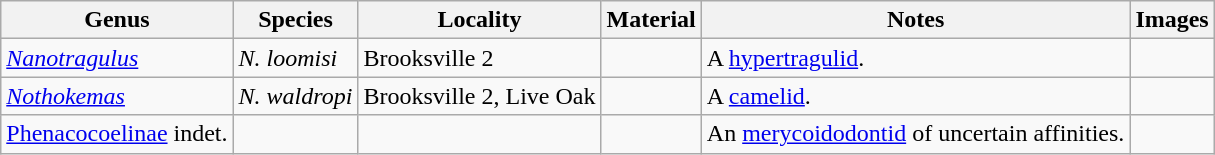<table class="wikitable" align="center">
<tr>
<th>Genus</th>
<th>Species</th>
<th>Locality</th>
<th><strong>Material</strong></th>
<th>Notes</th>
<th>Images</th>
</tr>
<tr>
<td><em><a href='#'>Nanotragulus</a></em></td>
<td><em>N. loomisi</em></td>
<td>Brooksville 2</td>
<td></td>
<td>A <a href='#'>hypertragulid</a>.</td>
<td></td>
</tr>
<tr>
<td><em><a href='#'>Nothokemas</a></em></td>
<td><em>N. waldropi</em></td>
<td>Brooksville 2, Live Oak</td>
<td></td>
<td>A <a href='#'>camelid</a>.</td>
<td></td>
</tr>
<tr>
<td><a href='#'>Phenacocoelinae</a> indet.</td>
<td></td>
<td></td>
<td></td>
<td>An <a href='#'>merycoidodontid</a> of uncertain affinities.</td>
<td></td>
</tr>
</table>
